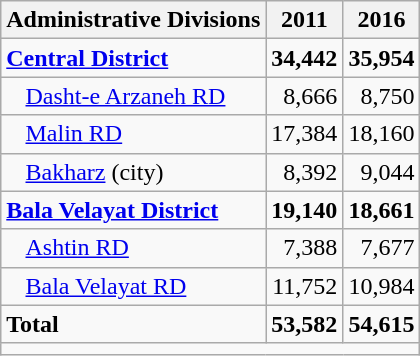<table class="wikitable">
<tr>
<th>Administrative Divisions</th>
<th>2011</th>
<th>2016</th>
</tr>
<tr>
<td><strong><a href='#'>Central District</a></strong></td>
<td style="text-align: right;"><strong>34,442</strong></td>
<td style="text-align: right;"><strong>35,954</strong></td>
</tr>
<tr>
<td style="padding-left: 1em;"><a href='#'>Dasht-e Arzaneh RD</a></td>
<td style="text-align: right;">8,666</td>
<td style="text-align: right;">8,750</td>
</tr>
<tr>
<td style="padding-left: 1em;"><a href='#'>Malin RD</a></td>
<td style="text-align: right;">17,384</td>
<td style="text-align: right;">18,160</td>
</tr>
<tr>
<td style="padding-left: 1em;"><a href='#'>Bakharz</a> (city)</td>
<td style="text-align: right;">8,392</td>
<td style="text-align: right;">9,044</td>
</tr>
<tr>
<td><strong><a href='#'>Bala Velayat District</a></strong></td>
<td style="text-align: right;"><strong>19,140</strong></td>
<td style="text-align: right;"><strong>18,661</strong></td>
</tr>
<tr>
<td style="padding-left: 1em;"><a href='#'>Ashtin RD</a></td>
<td style="text-align: right;">7,388</td>
<td style="text-align: right;">7,677</td>
</tr>
<tr>
<td style="padding-left: 1em;"><a href='#'>Bala Velayat RD</a></td>
<td style="text-align: right;">11,752</td>
<td style="text-align: right;">10,984</td>
</tr>
<tr>
<td><strong>Total</strong></td>
<td style="text-align: right;"><strong>53,582</strong></td>
<td style="text-align: right;"><strong>54,615</strong></td>
</tr>
<tr>
<td colspan=3></td>
</tr>
</table>
